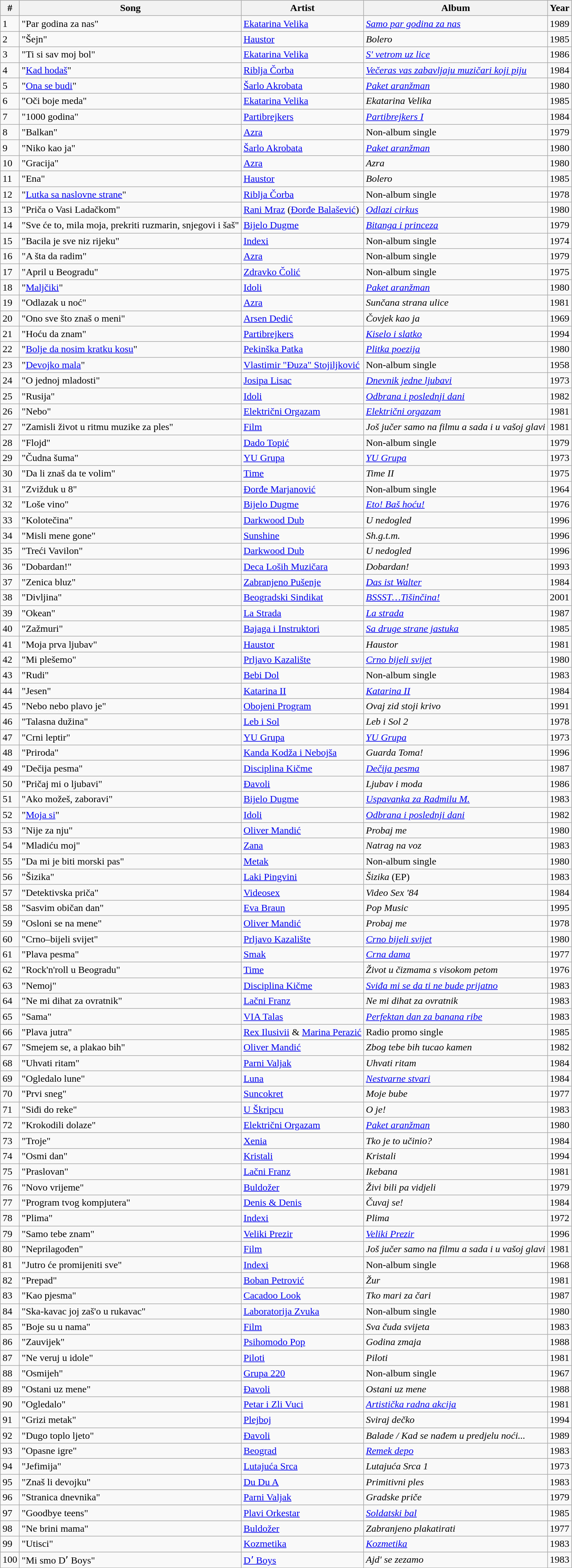<table class="sortable wikitable">
<tr>
<th>#</th>
<th>Song</th>
<th>Artist</th>
<th>Album</th>
<th>Year</th>
</tr>
<tr>
<td>1</td>
<td>"Par godina za nas"</td>
<td><a href='#'>Ekatarina Velika</a></td>
<td><em><a href='#'>Samo par godina za nas</a></em></td>
<td>1989</td>
</tr>
<tr>
<td>2</td>
<td>"Šejn"</td>
<td><a href='#'>Haustor</a></td>
<td><em>Bolero</em></td>
<td>1985</td>
</tr>
<tr>
<td>3</td>
<td>"Ti si sav moj bol"</td>
<td><a href='#'>Ekatarina Velika</a></td>
<td><em><a href='#'>S' vetrom uz lice</a></em></td>
<td>1986</td>
</tr>
<tr>
<td>4</td>
<td>"<a href='#'>Kad hodaš</a>"</td>
<td><a href='#'>Riblja Čorba</a></td>
<td><em><a href='#'>Večeras vas zabavljaju muzičari koji piju</a></em></td>
<td>1984</td>
</tr>
<tr>
<td>5</td>
<td>"<a href='#'>Ona se budi</a>"</td>
<td><a href='#'>Šarlo Akrobata</a></td>
<td><em><a href='#'>Paket aranžman</a></em></td>
<td>1980</td>
</tr>
<tr>
<td>6</td>
<td>"Oči boje meda"</td>
<td><a href='#'>Ekatarina Velika</a></td>
<td><em>Ekatarina Velika</em></td>
<td>1985</td>
</tr>
<tr>
<td>7</td>
<td>"1000 godina"</td>
<td><a href='#'>Partibrejkers</a></td>
<td><em><a href='#'>Partibrejkers I</a></em></td>
<td>1984</td>
</tr>
<tr>
<td>8</td>
<td>"Balkan"</td>
<td><a href='#'>Azra</a></td>
<td>Non-album single</td>
<td>1979</td>
</tr>
<tr>
<td>9</td>
<td>"Niko kao ja"</td>
<td><a href='#'>Šarlo Akrobata</a></td>
<td><em><a href='#'>Paket aranžman</a></em></td>
<td>1980</td>
</tr>
<tr>
<td>10</td>
<td>"Gracija"</td>
<td><a href='#'>Azra</a></td>
<td><em>Azra</em></td>
<td>1980</td>
</tr>
<tr>
<td>11</td>
<td>"Ena"</td>
<td><a href='#'>Haustor</a></td>
<td><em>Bolero</em></td>
<td>1985</td>
</tr>
<tr>
<td>12</td>
<td>"<a href='#'>Lutka sa naslovne strane</a>"</td>
<td><a href='#'>Riblja Čorba</a></td>
<td>Non-album single</td>
<td>1978</td>
</tr>
<tr>
<td>13</td>
<td>"Priča o Vasi Ladačkom"</td>
<td><a href='#'>Rani Mraz</a> (<a href='#'>Đorđe Balašević</a>)</td>
<td><em><a href='#'>Odlazi cirkus</a></em></td>
<td>1980</td>
</tr>
<tr>
<td>14</td>
<td>"Sve će to, mila moja, prekriti ruzmarin, snjegovi i šaš"</td>
<td><a href='#'>Bijelo Dugme</a></td>
<td><em><a href='#'>Bitanga i princeza</a></em></td>
<td>1979</td>
</tr>
<tr>
<td>15</td>
<td>"Bacila je sve niz rijeku"</td>
<td><a href='#'>Indexi</a></td>
<td>Non-album single</td>
<td>1974</td>
</tr>
<tr>
<td>16</td>
<td>"A šta da radim"</td>
<td><a href='#'>Azra</a></td>
<td>Non-album single</td>
<td>1979</td>
</tr>
<tr>
<td>17</td>
<td>"April u Beogradu"</td>
<td><a href='#'>Zdravko Čolić</a></td>
<td>Non-album single</td>
<td>1975</td>
</tr>
<tr>
<td>18</td>
<td>"<a href='#'>Maljčiki</a>"</td>
<td><a href='#'>Idoli</a></td>
<td><em><a href='#'>Paket aranžman</a></em></td>
<td>1980</td>
</tr>
<tr>
<td>19</td>
<td>"Odlazak u noć"</td>
<td><a href='#'>Azra</a></td>
<td><em>Sunčana strana ulice</em></td>
<td>1981</td>
</tr>
<tr>
<td>20</td>
<td>"Ono sve što znaš o meni"</td>
<td><a href='#'>Arsen Dedić</a></td>
<td><em>Čovjek kao ja</em></td>
<td>1969</td>
</tr>
<tr>
<td>21</td>
<td>"Hoću da znam"</td>
<td><a href='#'>Partibrejkers</a></td>
<td><em><a href='#'>Kiselo i slatko</a></em></td>
<td>1994</td>
</tr>
<tr>
<td>22</td>
<td>"<a href='#'>Bolje da nosim kratku kosu</a>"</td>
<td><a href='#'>Pekinška Patka</a></td>
<td><em><a href='#'>Plitka poezija</a></em></td>
<td>1980</td>
</tr>
<tr>
<td>23</td>
<td>"<a href='#'>Devojko mala</a>"</td>
<td><a href='#'>Vlastimir "Ðuza" Stojiljković</a></td>
<td>Non-album single</td>
<td>1958</td>
</tr>
<tr>
<td>24</td>
<td>"O jednoj mladosti"</td>
<td><a href='#'>Josipa Lisac</a></td>
<td><em><a href='#'>Dnevnik jedne ljubavi</a></em></td>
<td>1973</td>
</tr>
<tr>
<td>25</td>
<td>"Rusija"</td>
<td><a href='#'>Idoli</a></td>
<td><em><a href='#'>Odbrana i poslednji dani</a></em></td>
<td>1982</td>
</tr>
<tr>
<td>26</td>
<td>"Nebo"</td>
<td><a href='#'>Električni Orgazam</a></td>
<td><em><a href='#'>Električni orgazam</a></em></td>
<td>1981</td>
</tr>
<tr>
<td>27</td>
<td>"Zamisli život u ritmu muzike za ples"</td>
<td><a href='#'>Film</a></td>
<td><em>Još jučer samo na filmu a sada i u vašoj glavi</em></td>
<td>1981</td>
</tr>
<tr>
<td>28</td>
<td>"Flojd"</td>
<td><a href='#'>Dado Topić</a></td>
<td>Non-album single</td>
<td>1979</td>
</tr>
<tr>
<td>29</td>
<td>"Čudna šuma"</td>
<td><a href='#'>YU Grupa</a></td>
<td><em><a href='#'>YU Grupa</a></em></td>
<td>1973</td>
</tr>
<tr>
<td>30</td>
<td>"Da li znaš da te volim"</td>
<td><a href='#'>Time</a></td>
<td><em>Time II</em></td>
<td>1975</td>
</tr>
<tr>
<td>31</td>
<td>"Zvižduk u 8"</td>
<td><a href='#'>Đorđe Marjanović</a></td>
<td>Non-album single</td>
<td>1964</td>
</tr>
<tr>
<td>32</td>
<td>"Loše vino"</td>
<td><a href='#'>Bijelo Dugme</a></td>
<td><em><a href='#'>Eto! Baš hoću!</a></em></td>
<td>1976</td>
</tr>
<tr>
<td>33</td>
<td>"Kolotečina"</td>
<td><a href='#'>Darkwood Dub</a></td>
<td><em>U nedogled</em></td>
<td>1996</td>
</tr>
<tr>
<td>34</td>
<td>"Misli mene gone"</td>
<td><a href='#'>Sunshine</a></td>
<td><em>Sh.g.t.m.</em></td>
<td>1996</td>
</tr>
<tr>
<td>35</td>
<td>"Treći Vavilon"</td>
<td><a href='#'>Darkwood Dub</a></td>
<td><em>U nedogled</em></td>
<td>1996</td>
</tr>
<tr>
<td>36</td>
<td>"Dobardan!"</td>
<td><a href='#'>Deca Loših Muzičara</a></td>
<td><em>Dobardan!</em></td>
<td>1993</td>
</tr>
<tr>
<td>37</td>
<td>"Zenica bluz"</td>
<td><a href='#'>Zabranjeno Pušenje</a></td>
<td><em><a href='#'>Das ist Walter</a></em></td>
<td>1984</td>
</tr>
<tr>
<td>38</td>
<td>"Divljina"</td>
<td><a href='#'>Beogradski Sindikat</a></td>
<td><em><a href='#'>BSSST…Tišinčina!</a></em></td>
<td>2001</td>
</tr>
<tr>
<td>39</td>
<td>"Okean"</td>
<td><a href='#'>La Strada</a></td>
<td><em><a href='#'>La strada</a></em></td>
<td>1987</td>
</tr>
<tr>
<td>40</td>
<td>"Zažmuri"</td>
<td><a href='#'>Bajaga i Instruktori</a></td>
<td><em><a href='#'>Sa druge strane jastuka</a></em></td>
<td>1985</td>
</tr>
<tr>
<td>41</td>
<td>"Moja prva ljubav"</td>
<td><a href='#'>Haustor</a></td>
<td><em>Haustor</em></td>
<td>1981</td>
</tr>
<tr>
<td>42</td>
<td>"Mi plešemo"</td>
<td><a href='#'>Prljavo Kazalište</a></td>
<td><em><a href='#'>Crno bijeli svijet</a></em></td>
<td>1980</td>
</tr>
<tr>
<td>43</td>
<td>"Rudi"</td>
<td><a href='#'>Bebi Dol</a></td>
<td>Non-album single</td>
<td>1983</td>
</tr>
<tr>
<td>44</td>
<td>"Jesen"</td>
<td><a href='#'>Katarina II</a></td>
<td><em><a href='#'>Katarina II</a></em></td>
<td>1984</td>
</tr>
<tr>
<td>45</td>
<td>"Nebo nebo plavo je"</td>
<td><a href='#'>Obojeni Program</a></td>
<td><em>Ovaj zid stoji krivo</em></td>
<td>1991</td>
</tr>
<tr>
<td>46</td>
<td>"Talasna dužina"</td>
<td><a href='#'>Leb i Sol</a></td>
<td><em>Leb i Sol 2</em></td>
<td>1978</td>
</tr>
<tr>
<td>47</td>
<td>"Crni leptir"</td>
<td><a href='#'>YU Grupa</a></td>
<td><em><a href='#'>YU Grupa</a></em></td>
<td>1973</td>
</tr>
<tr>
<td>48</td>
<td>"Priroda"</td>
<td><a href='#'>Kanda Kodža i Nebojša</a></td>
<td><em>Guarda Toma!</em></td>
<td>1996</td>
</tr>
<tr>
<td>49</td>
<td>"Dečija pesma"</td>
<td><a href='#'>Disciplina Kičme</a></td>
<td><em><a href='#'>Dečija pesma</a></em></td>
<td>1987</td>
</tr>
<tr>
<td>50</td>
<td>"Pričaj mi o ljubavi"</td>
<td><a href='#'>Ðavoli</a></td>
<td><em>Ljubav i moda</em></td>
<td>1986</td>
</tr>
<tr>
<td>51</td>
<td>"Ako možeš, zaboravi"</td>
<td><a href='#'>Bijelo Dugme</a></td>
<td><em><a href='#'>Uspavanka za Radmilu M.</a></em></td>
<td>1983</td>
</tr>
<tr>
<td>52</td>
<td>"<a href='#'>Moja si</a>"</td>
<td><a href='#'>Idoli</a></td>
<td><em><a href='#'>Odbrana i poslednji dani</a></em></td>
<td>1982</td>
</tr>
<tr>
<td>53</td>
<td>"Nije za nju"</td>
<td><a href='#'>Oliver Mandić</a></td>
<td><em>Probaj me</em></td>
<td>1980</td>
</tr>
<tr>
<td>54</td>
<td>"Mladiću moj"</td>
<td><a href='#'>Zana</a></td>
<td><em>Natrag na voz</em></td>
<td>1983</td>
</tr>
<tr>
<td>55</td>
<td>"Da mi je biti morski pas"</td>
<td><a href='#'>Metak</a></td>
<td>Non-album single</td>
<td>1980</td>
</tr>
<tr>
<td>56</td>
<td>"Šizika"</td>
<td><a href='#'>Laki Pingvini</a></td>
<td><em>Šizika</em> (EP)</td>
<td>1983</td>
</tr>
<tr>
<td>57</td>
<td>"Detektivska priča"</td>
<td><a href='#'>Videosex</a></td>
<td><em>Video Sex '84</em></td>
<td>1984</td>
</tr>
<tr>
<td>58</td>
<td>"Sasvim običan dan"</td>
<td><a href='#'>Eva Braun</a></td>
<td><em>Pop Music</em></td>
<td>1995</td>
</tr>
<tr>
<td>59</td>
<td>"Osloni se na mene"</td>
<td><a href='#'>Oliver Mandić</a></td>
<td><em>Probaj me</em></td>
<td>1978</td>
</tr>
<tr>
<td>60</td>
<td>"Crno–bijeli svijet"</td>
<td><a href='#'>Prljavo Kazalište</a></td>
<td><em><a href='#'>Crno bijeli svijet</a></em></td>
<td>1980</td>
</tr>
<tr>
<td>61</td>
<td>"Plava pesma"</td>
<td><a href='#'>Smak</a></td>
<td><em><a href='#'>Crna dama</a></em></td>
<td>1977</td>
</tr>
<tr>
<td>62</td>
<td>"Rock'n'roll u Beogradu"</td>
<td><a href='#'>Time</a></td>
<td><em>Život u čizmama s visokom petom</em></td>
<td>1976</td>
</tr>
<tr>
<td>63</td>
<td>"Nemoj"</td>
<td><a href='#'>Disciplina Kičme</a></td>
<td><em><a href='#'>Sviđa mi se da ti ne bude prijatno</a></em></td>
<td>1983</td>
</tr>
<tr>
<td>64</td>
<td>"Ne mi dihat za ovratnik"</td>
<td><a href='#'>Lačni Franz</a></td>
<td><em>Ne mi dihat za ovratnik</em></td>
<td>1983</td>
</tr>
<tr>
<td>65</td>
<td>"Sama"</td>
<td><a href='#'>VIA Talas</a></td>
<td><em><a href='#'>Perfektan dan za banana ribe</a></em></td>
<td>1983</td>
</tr>
<tr>
<td>66</td>
<td>"Plava jutra"</td>
<td><a href='#'>Rex Ilusivii</a> & <a href='#'>Marina Perazić</a></td>
<td>Radio promo single</td>
<td>1985</td>
</tr>
<tr>
<td>67</td>
<td>"Smejem se, a plakao bih"</td>
<td><a href='#'>Oliver Mandić</a></td>
<td><em>Zbog tebe bih tucao kamen</em></td>
<td>1982</td>
</tr>
<tr>
<td>68</td>
<td>"Uhvati ritam"</td>
<td><a href='#'>Parni Valjak</a></td>
<td><em>Uhvati ritam</em></td>
<td>1984</td>
</tr>
<tr>
<td>69</td>
<td>"Ogledalo lune"</td>
<td><a href='#'>Luna</a></td>
<td><em><a href='#'>Nestvarne stvari</a></em></td>
<td>1984</td>
</tr>
<tr>
<td>70</td>
<td>"Prvi sneg"</td>
<td><a href='#'>Suncokret</a></td>
<td><em>Moje bube</em></td>
<td>1977</td>
</tr>
<tr>
<td>71</td>
<td>"Siđi do reke"</td>
<td><a href='#'>U Škripcu</a></td>
<td><em>O je!</em></td>
<td>1983</td>
</tr>
<tr>
<td>72</td>
<td>"Krokodili dolaze"</td>
<td><a href='#'>Električni Orgazam</a></td>
<td><em><a href='#'>Paket aranžman</a></em></td>
<td>1980</td>
</tr>
<tr>
<td>73</td>
<td>"Troje"</td>
<td><a href='#'>Xenia</a></td>
<td><em>Tko je to učinio?</em></td>
<td>1984</td>
</tr>
<tr>
<td>74</td>
<td>"Osmi dan"</td>
<td><a href='#'>Kristali</a></td>
<td><em>Kristali</em></td>
<td>1994</td>
</tr>
<tr>
<td>75</td>
<td>"Praslovan"</td>
<td><a href='#'>Lačni Franz</a></td>
<td><em>Ikebana</em></td>
<td>1981</td>
</tr>
<tr>
<td>76</td>
<td>"Novo vrijeme"</td>
<td><a href='#'>Buldožer</a></td>
<td><em>Živi bili pa vidjeli</em></td>
<td>1979</td>
</tr>
<tr>
<td>77</td>
<td>"Program tvog kompjutera"</td>
<td><a href='#'>Denis & Denis</a></td>
<td><em>Čuvaj se!</em></td>
<td>1984</td>
</tr>
<tr>
<td>78</td>
<td>"Plima"</td>
<td><a href='#'>Indexi</a></td>
<td><em>Plima</em></td>
<td>1972</td>
</tr>
<tr>
<td>79</td>
<td>"Samo tebe znam"</td>
<td><a href='#'>Veliki Prezir</a></td>
<td><em><a href='#'>Veliki Prezir</a></em></td>
<td>1996</td>
</tr>
<tr>
<td>80</td>
<td>"Neprilagođen"</td>
<td><a href='#'>Film</a></td>
<td><em>Još jučer samo na filmu a sada i u vašoj glavi</em></td>
<td>1981</td>
</tr>
<tr>
<td>81</td>
<td>"Jutro će promijeniti sve"</td>
<td><a href='#'>Indexi</a></td>
<td>Non-album single</td>
<td>1968</td>
</tr>
<tr>
<td>82</td>
<td>"Prepad"</td>
<td><a href='#'>Boban Petrović</a></td>
<td><em>Žur</em></td>
<td>1981</td>
</tr>
<tr>
<td>83</td>
<td>"Kao pjesma"</td>
<td><a href='#'>Cacadoo Look</a></td>
<td><em>Tko mari za čari </em></td>
<td>1987</td>
</tr>
<tr>
<td>84</td>
<td>"Ska-kavac joj zaš'o u rukavac"</td>
<td><a href='#'>Laboratorija Zvuka</a></td>
<td>Non-album single</td>
<td>1980</td>
</tr>
<tr>
<td>85</td>
<td>"Boje su u nama"</td>
<td><a href='#'>Film</a></td>
<td><em>Sva čuda svijeta</em></td>
<td>1983</td>
</tr>
<tr>
<td>86</td>
<td>"Zauvijek"</td>
<td><a href='#'>Psihomodo Pop</a></td>
<td><em>Godina zmaja</em></td>
<td>1988</td>
</tr>
<tr>
<td>87</td>
<td>"Ne veruj u idole"</td>
<td><a href='#'>Piloti</a></td>
<td><em>Piloti</em></td>
<td>1981</td>
</tr>
<tr>
<td>88</td>
<td>"Osmijeh"</td>
<td><a href='#'>Grupa 220</a></td>
<td>Non-album single</td>
<td>1967</td>
</tr>
<tr>
<td>89</td>
<td>"Ostani uz mene"</td>
<td><a href='#'>Ðavoli</a></td>
<td><em>Ostani uz mene</em></td>
<td>1988</td>
</tr>
<tr>
<td>90</td>
<td>"Ogledalo"</td>
<td><a href='#'>Petar i Zli Vuci</a></td>
<td><em><a href='#'>Artistička radna akcija</a></em></td>
<td>1981</td>
</tr>
<tr>
<td>91</td>
<td>"Grizi metak"</td>
<td><a href='#'>Plejboj</a></td>
<td><em>Sviraj dečko</em></td>
<td>1994</td>
</tr>
<tr>
<td>92</td>
<td>"Dugo toplo ljeto"</td>
<td><a href='#'>Ðavoli</a></td>
<td><em>Balade / Kad se nađem u predjelu noći...</em></td>
<td>1989</td>
</tr>
<tr>
<td>93</td>
<td>"Opasne igre"</td>
<td><a href='#'>Beograd</a></td>
<td><em><a href='#'>Remek depo</a></em></td>
<td>1983</td>
</tr>
<tr>
<td>94</td>
<td>"Jefimija"</td>
<td><a href='#'>Lutajuća Srca</a></td>
<td><em>Lutajuća Srca 1</em></td>
<td>1973</td>
</tr>
<tr>
<td>95</td>
<td>"Znaš li devojku"</td>
<td><a href='#'>Du Du A</a></td>
<td><em>Primitivni ples</em></td>
<td>1983</td>
</tr>
<tr>
<td>96</td>
<td>"Stranica dnevnika"</td>
<td><a href='#'>Parni Valjak</a></td>
<td><em>Gradske priče</em></td>
<td>1979</td>
</tr>
<tr>
<td>97</td>
<td>"Goodbye teens"</td>
<td><a href='#'>Plavi Orkestar</a></td>
<td><em><a href='#'>Soldatski bal</a></em></td>
<td>1985</td>
</tr>
<tr>
<td>98</td>
<td>"Ne brini mama"</td>
<td><a href='#'>Buldožer</a></td>
<td><em>Zabranjeno plakatirati</em></td>
<td>1977</td>
</tr>
<tr>
<td>99</td>
<td>"Utisci"</td>
<td><a href='#'>Kozmetika</a></td>
<td><em><a href='#'>Kozmetika</a></em></td>
<td>1983</td>
</tr>
<tr>
<td>100</td>
<td>"Mi smo Dʼ Boys"</td>
<td><a href='#'>Dʼ Boys</a></td>
<td><em>Ajd' se zezamo</em></td>
<td>1983</td>
</tr>
</table>
